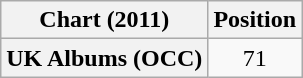<table class="wikitable plainrowheaders" style="text-align:center">
<tr>
<th scope="col">Chart (2011)</th>
<th scope="col">Position</th>
</tr>
<tr>
<th scope="row">UK Albums (OCC)</th>
<td>71</td>
</tr>
</table>
